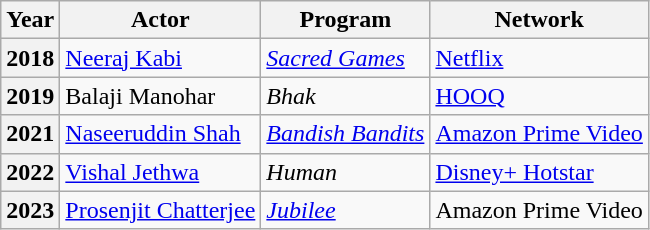<table class="wikitable plainrowheaders">
<tr>
<th>Year</th>
<th>Actor</th>
<th>Program</th>
<th>Network</th>
</tr>
<tr>
<th scope="row">2018</th>
<td><a href='#'>Neeraj Kabi</a></td>
<td><em><a href='#'>Sacred Games</a></em></td>
<td><a href='#'>Netflix</a></td>
</tr>
<tr>
<th scope="row">2019</th>
<td>Balaji Manohar</td>
<td><em>Bhak</em></td>
<td><a href='#'>HOOQ</a></td>
</tr>
<tr>
<th scope="row">2021</th>
<td><a href='#'>Naseeruddin Shah</a></td>
<td><em><a href='#'>Bandish Bandits</a></em></td>
<td><a href='#'>Amazon Prime Video</a></td>
</tr>
<tr>
<th scope="row">2022</th>
<td><a href='#'>Vishal Jethwa</a></td>
<td><em>Human</em></td>
<td><a href='#'>Disney+ Hotstar</a></td>
</tr>
<tr>
<th scope="row">2023</th>
<td><a href='#'>Prosenjit Chatterjee</a></td>
<td><em><a href='#'>Jubilee</a></em></td>
<td>Amazon Prime Video</td>
</tr>
</table>
